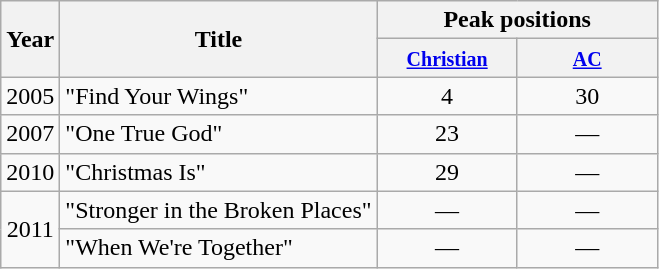<table class="wikitable" style="text-align:center;">
<tr>
<th rowspan="2">Year</th>
<th rowspan="2">Title</th>
<th colspan="2">Peak positions</th>
</tr>
<tr>
<th style="width:86px;"><small><a href='#'>Christian</a></small></th>
<th style="width:86px;"><small><a href='#'>AC</a></small></th>
</tr>
<tr>
<td>2005</td>
<td align="left">"Find Your Wings"</td>
<td>4</td>
<td>30</td>
</tr>
<tr>
<td>2007</td>
<td align="left">"One True God"</td>
<td>23</td>
<td>—</td>
</tr>
<tr>
<td>2010</td>
<td align="left">"Christmas Is"</td>
<td>29</td>
<td>—</td>
</tr>
<tr>
<td rowspan="2">2011</td>
<td align="left">"Stronger in the Broken Places"</td>
<td>—</td>
<td>—</td>
</tr>
<tr>
<td align="left">"When We're Together"</td>
<td>—</td>
<td>—</td>
</tr>
</table>
